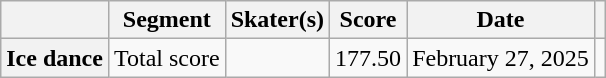<table class="wikitable unsortable" style="text-align:left">
<tr>
<th scope="col"></th>
<th scope="col">Segment</th>
<th scope="col">Skater(s)</th>
<th scope="col">Score</th>
<th scope="col">Date</th>
<th scope="col"></th>
</tr>
<tr>
<th scope="row">Ice dance</th>
<td style="text-align:left">Total score</td>
<td></td>
<td align=center>177.50</td>
<td>February 27, 2025</td>
<td></td>
</tr>
</table>
